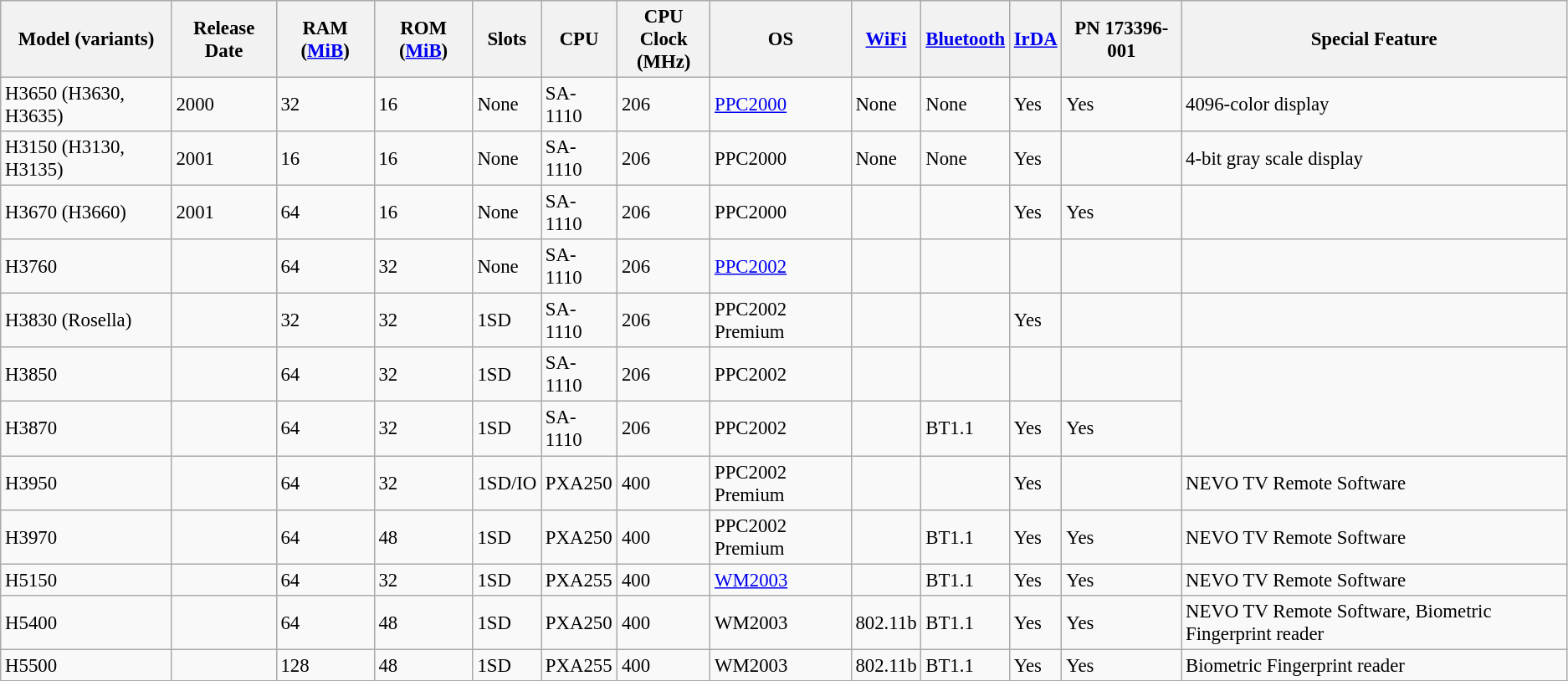<table class="wikitable sortable" style="font-size:95%;" border=1>
<tr>
<th>Model (variants)</th>
<th>Release Date</th>
<th>RAM (<a href='#'>MiB</a>)</th>
<th>ROM (<a href='#'>MiB</a>)</th>
<th>Slots</th>
<th>CPU</th>
<th>CPU Clock<br>(MHz)</th>
<th>OS</th>
<th><a href='#'>WiFi</a></th>
<th><a href='#'>Bluetooth</a></th>
<th><a href='#'>IrDA</a></th>
<th>PN 173396-001</th>
<th>Special Feature</th>
</tr>
<tr>
<td>H3650 (H3630, H3635)</td>
<td>2000</td>
<td>32</td>
<td>16</td>
<td>None</td>
<td>SA-1110</td>
<td>206</td>
<td><a href='#'>PPC2000</a></td>
<td>None</td>
<td>None</td>
<td>Yes</td>
<td>Yes</td>
<td>4096-color display </td>
</tr>
<tr>
<td>H3150 (H3130, H3135)</td>
<td>2001</td>
<td>16</td>
<td>16</td>
<td>None</td>
<td>SA-1110</td>
<td>206</td>
<td>PPC2000</td>
<td>None</td>
<td>None</td>
<td>Yes</td>
<td></td>
<td>4-bit gray scale display</td>
</tr>
<tr>
<td>H3670 (H3660)</td>
<td>2001</td>
<td>64</td>
<td>16</td>
<td>None</td>
<td>SA-1110</td>
<td>206</td>
<td>PPC2000</td>
<td></td>
<td></td>
<td>Yes</td>
<td>Yes</td>
<td></td>
</tr>
<tr>
<td>H3760</td>
<td></td>
<td>64</td>
<td>32</td>
<td>None</td>
<td>SA-1110</td>
<td>206</td>
<td><a href='#'>PPC2002</a></td>
<td></td>
<td></td>
<td></td>
<td></td>
<td></td>
</tr>
<tr>
<td>H3830 (Rosella)</td>
<td></td>
<td>32</td>
<td>32</td>
<td>1SD</td>
<td>SA-1110</td>
<td>206</td>
<td>PPC2002 Premium</td>
<td></td>
<td></td>
<td>Yes</td>
<td></td>
<td></td>
</tr>
<tr>
<td>H3850</td>
<td></td>
<td>64</td>
<td>32</td>
<td>1SD</td>
<td>SA-1110</td>
<td>206</td>
<td>PPC2002</td>
<td></td>
<td></td>
<td></td>
<td></td>
</tr>
<tr>
<td>H3870</td>
<td></td>
<td>64</td>
<td>32</td>
<td>1SD</td>
<td>SA-1110</td>
<td>206</td>
<td>PPC2002</td>
<td></td>
<td>BT1.1</td>
<td>Yes</td>
<td>Yes</td>
</tr>
<tr>
<td>H3950</td>
<td></td>
<td>64</td>
<td>32</td>
<td>1SD/IO</td>
<td>PXA250</td>
<td>400</td>
<td>PPC2002 Premium</td>
<td></td>
<td></td>
<td>Yes</td>
<td></td>
<td>NEVO TV Remote Software</td>
</tr>
<tr>
<td>H3970</td>
<td></td>
<td>64</td>
<td>48</td>
<td>1SD</td>
<td>PXA250</td>
<td>400</td>
<td>PPC2002 Premium</td>
<td></td>
<td>BT1.1</td>
<td>Yes</td>
<td>Yes</td>
<td>NEVO TV Remote Software</td>
</tr>
<tr>
<td>H5150</td>
<td></td>
<td>64</td>
<td>32</td>
<td>1SD</td>
<td>PXA255</td>
<td>400</td>
<td><a href='#'>WM2003</a></td>
<td></td>
<td>BT1.1</td>
<td>Yes</td>
<td>Yes</td>
<td>NEVO TV Remote Software</td>
</tr>
<tr>
<td>H5400</td>
<td></td>
<td>64</td>
<td>48</td>
<td>1SD</td>
<td>PXA250</td>
<td>400</td>
<td>WM2003</td>
<td>802.11b</td>
<td>BT1.1</td>
<td>Yes</td>
<td>Yes</td>
<td>NEVO TV Remote Software, Biometric Fingerprint reader</td>
</tr>
<tr>
<td>H5500</td>
<td></td>
<td>128</td>
<td>48</td>
<td>1SD</td>
<td>PXA255</td>
<td>400</td>
<td>WM2003</td>
<td>802.11b</td>
<td>BT1.1</td>
<td>Yes</td>
<td>Yes</td>
<td>Biometric Fingerprint reader</td>
</tr>
<tr>
</tr>
</table>
